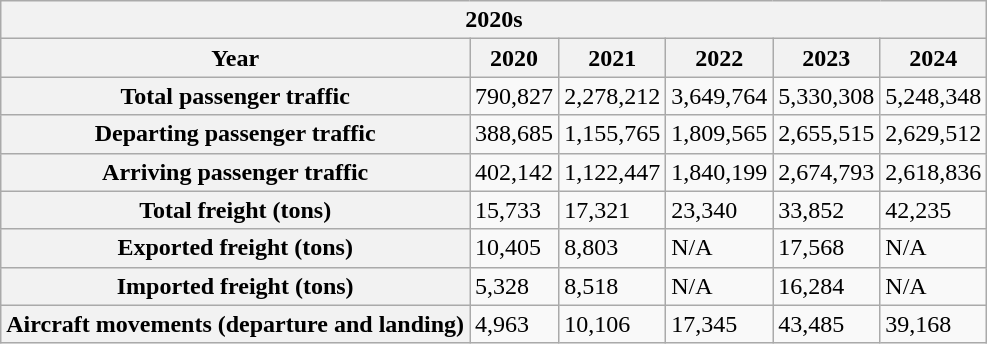<table class="wikitable mw-collapsible">
<tr>
<th colspan="6">2020s</th>
</tr>
<tr>
<th>Year</th>
<th>2020</th>
<th>2021</th>
<th>2022</th>
<th>2023</th>
<th>2024</th>
</tr>
<tr>
<th>Total passenger traffic</th>
<td>790,827</td>
<td>2,278,212</td>
<td>3,649,764</td>
<td>5,330,308</td>
<td>5,248,348</td>
</tr>
<tr>
<th>Departing passenger traffic</th>
<td>388,685</td>
<td>1,155,765</td>
<td>1,809,565</td>
<td>2,655,515</td>
<td>2,629,512</td>
</tr>
<tr>
<th>Arriving passenger traffic</th>
<td>402,142</td>
<td>1,122,447</td>
<td>1,840,199</td>
<td>2,674,793</td>
<td>2,618,836</td>
</tr>
<tr>
<th>Total freight (tons)</th>
<td>15,733</td>
<td>17,321</td>
<td>23,340</td>
<td>33,852</td>
<td>42,235</td>
</tr>
<tr>
<th>Exported freight (tons)</th>
<td>10,405</td>
<td>8,803</td>
<td>N/A</td>
<td>17,568</td>
<td>N/A</td>
</tr>
<tr>
<th>Imported freight (tons)</th>
<td>5,328</td>
<td>8,518</td>
<td>N/A</td>
<td>16,284</td>
<td>N/A</td>
</tr>
<tr>
<th>Aircraft movements (departure and landing)</th>
<td>4,963</td>
<td>10,106</td>
<td>17,345</td>
<td>43,485</td>
<td>39,168</td>
</tr>
</table>
